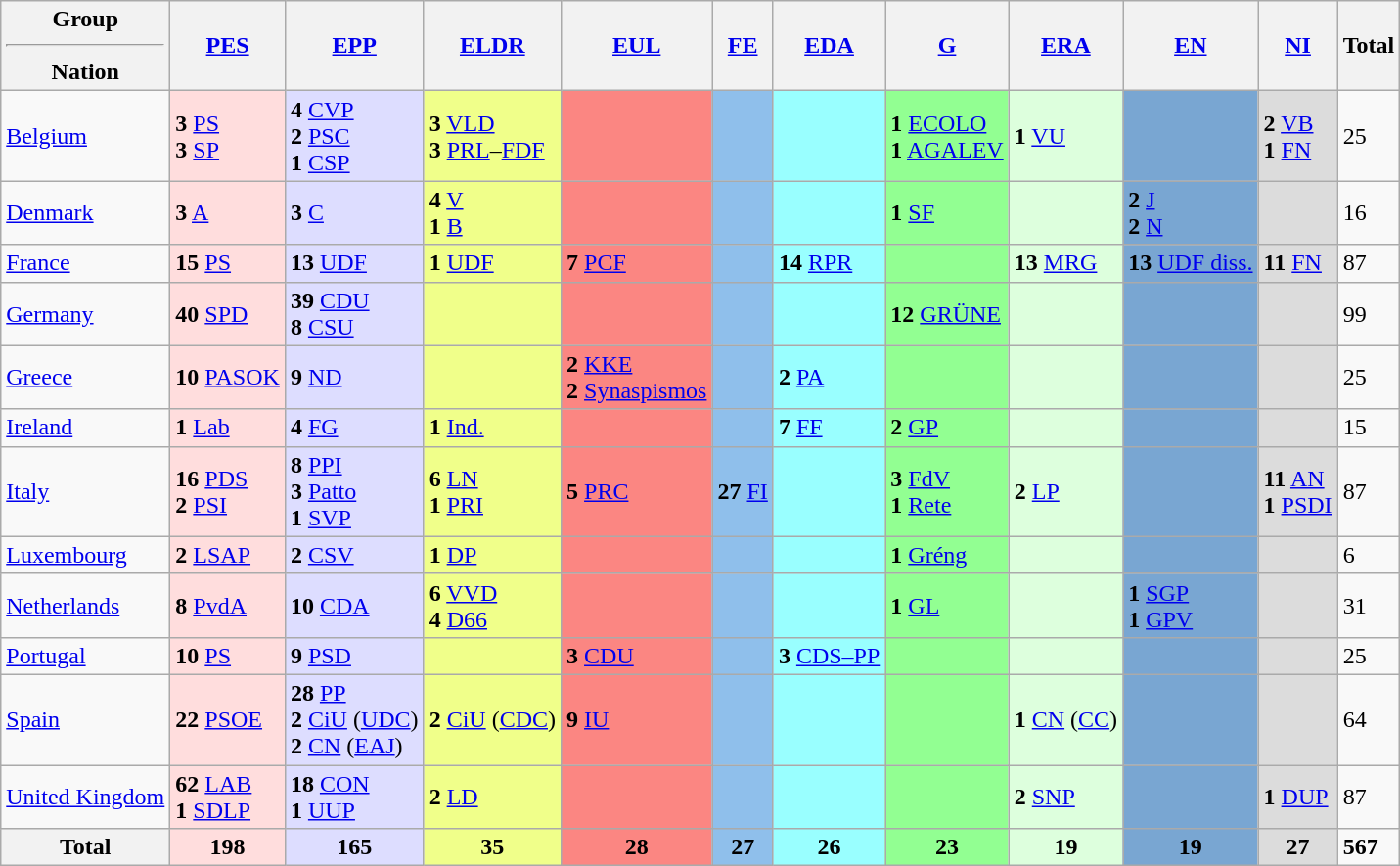<table class="wikitable sortable" style="text-align:left">
<tr>
<th>Group<hr>Nation</th>
<th BGCOLOR="#FFDDDD" class="unsortable" style="margin:auto;"><a href='#'>PES</a></th>
<th BGCOLOR="#DDDDFF" class="unsortable" style="margin:auto;"><a href='#'>EPP</a></th>
<th BGCOLOR="#f0ff8a" class="unsortable" style="margin:auto;"><a href='#'>ELDR</a></th>
<th BGCOLOR="#FB8682" class="unsortable" style="margin:auto;"><a href='#'>EUL</a></th>
<th BGCOLOR="#8FBFEB" class="unsortable" style="margin:auto;"><a href='#'>FE</a></th>
<th BGCOLOR="#99FFFF" class="unsortable" style="margin:auto;"><a href='#'>EDA</a></th>
<th BGCOLOR="#92FF92" class="unsortable" style="margin:auto;"><a href='#'>G</a></th>
<th BGCOLOR="#ddffdd" class="unsortable" style="margin:auto;"><a href='#'>ERA</a></th>
<th BGCOLOR="#79a6d2" class="unsortable" style="margin:auto;"><a href='#'>EN</a></th>
<th BGCOLOR="#dcdcdc" class="unsortable" style="margin:auto;"><a href='#'>NI</a></th>
<th>Total</th>
</tr>
<tr>
<td><a href='#'>Belgium</a></td>
<td BGCOLOR="#FFDDDD"><strong>3</strong> <a href='#'>PS</a> <br> <strong>3</strong> <a href='#'>SP</a></td>
<td BGCOLOR="#DDDDFF"><strong>4</strong> <a href='#'>CVP</a> <br> <strong>2</strong> <a href='#'>PSC</a> <br> <strong>1</strong> <a href='#'>CSP</a></td>
<td BGCOLOR="#f0ff8a"><strong>3</strong> <a href='#'>VLD</a> <br> <strong>3</strong> <a href='#'>PRL</a>–<a href='#'>FDF</a></td>
<td BGCOLOR="#FB8682"></td>
<td BGCOLOR="#8FBFEB"></td>
<td BGCOLOR="#99FFFF"></td>
<td BGCOLOR="#92FF92"><strong>1</strong> <a href='#'>ECOLO</a> <br> <strong>1</strong> <a href='#'>AGALEV</a></td>
<td BGCOLOR="#ddffdd"><strong>1</strong> <a href='#'>VU</a></td>
<td BGCOLOR="#79a6d2"></td>
<td BGCOLOR="#dcdcdc"><strong>2</strong> <a href='#'>VB</a> <br> <strong>1</strong> <a href='#'>FN</a></td>
<td>25</td>
</tr>
<tr>
<td><a href='#'>Denmark</a></td>
<td BGCOLOR="#FFDDDD"><strong>3</strong> <a href='#'>A</a></td>
<td BGCOLOR="#DDDDFF"><strong>3</strong> <a href='#'>C</a></td>
<td BGCOLOR="#f0ff8a"><strong>4</strong> <a href='#'>V</a> <br> <strong>1</strong> <a href='#'>B</a></td>
<td BGCOLOR="#FB8682"></td>
<td BGCOLOR="#8FBFEB"></td>
<td BGCOLOR="#99FFFF"></td>
<td BGCOLOR="#92FF92"><strong>1</strong> <a href='#'>SF</a></td>
<td BGCOLOR="#ddffdd"></td>
<td BGCOLOR="#79a6d2"><strong>2</strong> <a href='#'>J</a> <br> <strong>2</strong> <a href='#'>N</a></td>
<td BGCOLOR="#dcdcdc"></td>
<td>16</td>
</tr>
<tr>
<td><a href='#'>France</a></td>
<td BGCOLOR="#FFDDDD"><strong>15</strong> <a href='#'>PS</a></td>
<td BGCOLOR="#DDDDFF"><strong>13</strong> <a href='#'>UDF</a></td>
<td BGCOLOR="#f0ff8a"><strong>1</strong> <a href='#'>UDF</a></td>
<td BGCOLOR="#FB8682"><strong>7</strong> <a href='#'>PCF</a></td>
<td BGCOLOR="#8FBFEB"></td>
<td BGCOLOR="#99FFFF"><strong>14</strong> <a href='#'>RPR</a></td>
<td BGCOLOR="#92FF92"></td>
<td BGCOLOR="#ddffdd"><strong>13</strong> <a href='#'>MRG</a></td>
<td BGCOLOR="#79a6d2"><strong>13</strong> <a href='#'>UDF diss.</a></td>
<td BGCOLOR="#dcdcdc"><strong>11</strong> <a href='#'>FN</a></td>
<td>87</td>
</tr>
<tr>
<td><a href='#'>Germany</a></td>
<td BGCOLOR="#FFDDDD"><strong>40</strong> <a href='#'>SPD</a></td>
<td BGCOLOR="#DDDDFF"><strong>39</strong> <a href='#'>CDU</a> <br> <strong>8</strong> <a href='#'>CSU</a></td>
<td BGCOLOR="#f0ff8a"></td>
<td BGCOLOR="#FB8682"></td>
<td BGCOLOR="#8FBFEB"></td>
<td BGCOLOR="#99FFFF"></td>
<td BGCOLOR="#92FF92"><strong>12</strong> <a href='#'>GRÜNE</a></td>
<td BGCOLOR="#ddffdd"></td>
<td BGCOLOR="#79a6d2"></td>
<td BGCOLOR="#dcdcdc"></td>
<td>99</td>
</tr>
<tr>
<td><a href='#'>Greece</a></td>
<td BGCOLOR="#FFDDDD"><strong>10</strong> <a href='#'>PASOK</a></td>
<td BGCOLOR="#DDDDFF"><strong>9</strong> <a href='#'>ND</a></td>
<td BGCOLOR="#f0ff8a"></td>
<td BGCOLOR="#FB8682"><strong>2</strong> <a href='#'>KKE</a> <br> <strong>2</strong> <a href='#'>Synaspismos</a></td>
<td BGCOLOR="#8FBFEB"></td>
<td BGCOLOR="#99FFFF"><strong>2</strong> <a href='#'>PA</a></td>
<td BGCOLOR="#92FF92"></td>
<td BGCOLOR="#ddffdd"></td>
<td BGCOLOR="#79a6d2"></td>
<td BGCOLOR="#dcdcdc"></td>
<td>25</td>
</tr>
<tr>
<td><a href='#'>Ireland</a></td>
<td BGCOLOR="#FFDDDD"><strong>1</strong> <a href='#'>Lab</a></td>
<td BGCOLOR="#DDDDFF"><strong>4</strong> <a href='#'>FG</a></td>
<td BGCOLOR="#f0ff8a"><strong>1</strong> <a href='#'>Ind.</a></td>
<td BGCOLOR="#FB8682"></td>
<td BGCOLOR="#8FBFEB"></td>
<td BGCOLOR="#99FFFF"><strong>7</strong> <a href='#'>FF</a></td>
<td BGCOLOR="#92FF92"><strong>2</strong> <a href='#'>GP</a></td>
<td BGCOLOR="#ddffdd"></td>
<td BGCOLOR="#79a6d2"></td>
<td BGCOLOR="#dcdcdc"></td>
<td>15</td>
</tr>
<tr>
<td><a href='#'>Italy</a></td>
<td BGCOLOR="#FFDDDD"><strong>16</strong> <a href='#'>PDS</a> <br> <strong>2</strong> <a href='#'>PSI</a></td>
<td BGCOLOR="#DDDDFF"><strong>8</strong> <a href='#'>PPI</a> <br> <strong>3</strong> <a href='#'>Patto</a> <br> <strong>1</strong> <a href='#'>SVP</a></td>
<td BGCOLOR="#f0ff8a"><strong>6</strong> <a href='#'>LN</a> <br> <strong>1</strong> <a href='#'>PRI</a></td>
<td BGCOLOR="#FB8682"><strong>5</strong> <a href='#'>PRC</a></td>
<td BGCOLOR="#8FBFEB"><strong>27</strong> <a href='#'>FI</a></td>
<td BGCOLOR="#99FFFF"></td>
<td BGCOLOR="#92FF92"><strong>3</strong> <a href='#'>FdV</a> <br> <strong>1</strong> <a href='#'>Rete</a></td>
<td BGCOLOR="#ddffdd"><strong>2</strong> <a href='#'>LP</a></td>
<td BGCOLOR="#79a6d2"></td>
<td BGCOLOR="#dcdcdc"><strong>11</strong> <a href='#'>AN</a> <br> <strong>1</strong> <a href='#'>PSDI</a></td>
<td>87</td>
</tr>
<tr>
<td><a href='#'>Luxembourg</a></td>
<td BGCOLOR="#FFDDDD"><strong>2</strong> <a href='#'>LSAP</a></td>
<td BGCOLOR="#DDDDFF"><strong>2</strong> <a href='#'>CSV</a></td>
<td BGCOLOR="#f0ff8a"><strong>1</strong> <a href='#'>DP</a></td>
<td BGCOLOR="#FB8682"></td>
<td BGCOLOR="#8FBFEB"></td>
<td BGCOLOR="#99FFFF"></td>
<td BGCOLOR="#92FF92"><strong>1</strong> <a href='#'>Gréng</a></td>
<td BGCOLOR="#ddffdd"></td>
<td BGCOLOR="#79a6d2"></td>
<td BGCOLOR="#dcdcdc"></td>
<td>6</td>
</tr>
<tr>
<td><a href='#'>Netherlands</a></td>
<td BGCOLOR="#FFDDDD"><strong>8</strong> <a href='#'>PvdA</a></td>
<td BGCOLOR="#DDDDFF"><strong>10</strong> <a href='#'>CDA</a></td>
<td BGCOLOR="#f0ff8a"><strong>6</strong> <a href='#'>VVD</a> <br> <strong>4</strong> <a href='#'>D66</a></td>
<td BGCOLOR="#FB8682"></td>
<td BGCOLOR="#8FBFEB"></td>
<td BGCOLOR="#99FFFF"></td>
<td BGCOLOR="#92FF92"><strong>1</strong> <a href='#'>GL</a></td>
<td BGCOLOR="#ddffdd"></td>
<td BGCOLOR="#79a6d2"><strong>1</strong> <a href='#'>SGP</a> <br> <strong>1</strong> <a href='#'>GPV</a></td>
<td BGCOLOR="#dcdcdc"></td>
<td>31</td>
</tr>
<tr>
<td><a href='#'>Portugal</a></td>
<td BGCOLOR="#FFDDDD"><strong>10</strong> <a href='#'>PS</a></td>
<td BGCOLOR="#DDDDFF"><strong>9</strong> <a href='#'>PSD</a></td>
<td BGCOLOR="#f0ff8a"></td>
<td BGCOLOR="#FB8682"><strong>3</strong> <a href='#'>CDU</a></td>
<td BGCOLOR="#8FBFEB"></td>
<td BGCOLOR="#99FFFF"><strong>3</strong> <a href='#'>CDS–PP</a></td>
<td BGCOLOR="#92FF92"></td>
<td BGCOLOR="#ddffdd"></td>
<td BGCOLOR="#79a6d2"></td>
<td BGCOLOR="#dcdcdc"></td>
<td>25</td>
</tr>
<tr>
<td><a href='#'>Spain</a></td>
<td BGCOLOR="#FFDDDD"><strong>22</strong> <a href='#'>PSOE</a></td>
<td BGCOLOR="#DDDDFF"><strong>28</strong> <a href='#'>PP</a> <br> <strong>2</strong> <a href='#'>CiU</a> (<a href='#'>UDC</a>) <br> <strong>2</strong> <a href='#'>CN</a> (<a href='#'>EAJ</a>)</td>
<td BGCOLOR="#f0ff8a"><strong>2</strong> <a href='#'>CiU</a> (<a href='#'>CDC</a>)</td>
<td BGCOLOR="#FB8682"><strong>9</strong> <a href='#'>IU</a></td>
<td BGCOLOR="#8FBFEB"></td>
<td BGCOLOR="#99FFFF"></td>
<td BGCOLOR="#92FF92"></td>
<td BGCOLOR="#ddffdd"><strong>1</strong> <a href='#'>CN</a> (<a href='#'>CC</a>)</td>
<td BGCOLOR="#79a6d2"></td>
<td BGCOLOR="#dcdcdc"></td>
<td>64</td>
</tr>
<tr>
<td><a href='#'>United Kingdom</a></td>
<td BGCOLOR="#FFDDDD"><strong>62</strong> <a href='#'>LAB</a> <br> <strong>1</strong> <a href='#'>SDLP</a></td>
<td BGCOLOR="#DDDDFF"><strong>18</strong> <a href='#'>CON</a> <br> <strong>1</strong> <a href='#'>UUP</a></td>
<td BGCOLOR="#f0ff8a"><strong>2</strong> <a href='#'>LD</a></td>
<td BGCOLOR="#FB8682"></td>
<td BGCOLOR="#8FBFEB"></td>
<td BGCOLOR="#99FFFF"></td>
<td BGCOLOR="#92FF92"></td>
<td BGCOLOR="#ddffdd"><strong>2</strong> <a href='#'>SNP</a></td>
<td BGCOLOR="#79a6d2"></td>
<td BGCOLOR="#dcdcdc"><strong>1</strong> <a href='#'>DUP</a></td>
<td>87</td>
</tr>
<tr>
<th>Total</th>
<td BGCOLOR="#FFDDDD" align="center"><strong>198</strong></td>
<td BGCOLOR="#DDDDFF" align="center"><strong>165</strong></td>
<td BGCOLOR="#f0ff8a" align="center"><strong>35</strong></td>
<td BGCOLOR="#FB8682" align="center"><strong>28</strong></td>
<td BGCOLOR="#8FBFEB" align="center"><strong>27</strong></td>
<td BGCOLOR="#99FFFF" align="center"><strong>26</strong></td>
<td BGCOLOR="#92FF92" align="center"><strong>23</strong></td>
<td BGCOLOR="#ddffdd" align="center"><strong>19</strong></td>
<td BGCOLOR="#79a6d2" align="center"><strong>19</strong></td>
<td BGCOLOR="#dcdcdc" align="center"><strong>27</strong></td>
<td><strong>567</strong></td>
</tr>
</table>
